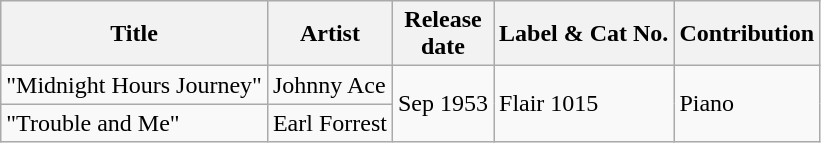<table class="wikitable">
<tr>
<th>Title</th>
<th>Artist</th>
<th>Release<br>date</th>
<th>Label & Cat No.</th>
<th>Contribution</th>
</tr>
<tr>
<td>"Midnight Hours Journey"</td>
<td>Johnny Ace</td>
<td rowspan="2">Sep 1953</td>
<td rowspan="2">Flair 1015</td>
<td rowspan="2">Piano</td>
</tr>
<tr>
<td>"Trouble and Me"</td>
<td>Earl Forrest</td>
</tr>
</table>
